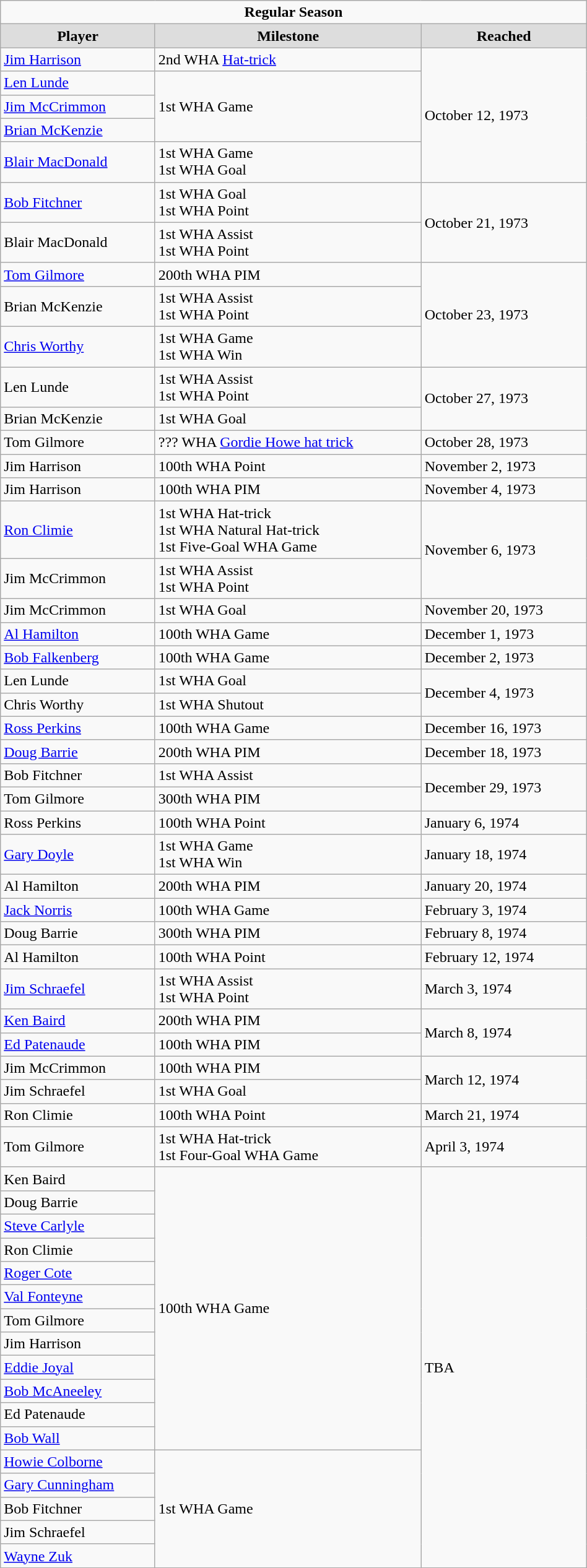<table class="wikitable" width="50%">
<tr>
<td colspan="10" align="center"><strong>Regular Season</strong></td>
</tr>
<tr align="center"  bgcolor="#dddddd">
<td><strong>Player</strong></td>
<td><strong>Milestone</strong></td>
<td><strong>Reached</strong></td>
</tr>
<tr>
<td><a href='#'>Jim Harrison</a></td>
<td>2nd WHA <a href='#'>Hat-trick</a></td>
<td rowspan="5">October 12, 1973</td>
</tr>
<tr>
<td><a href='#'>Len Lunde</a></td>
<td rowspan=3>1st WHA Game</td>
</tr>
<tr>
<td><a href='#'>Jim McCrimmon</a></td>
</tr>
<tr>
<td><a href='#'>Brian McKenzie</a></td>
</tr>
<tr>
<td><a href='#'>Blair MacDonald</a></td>
<td>1st WHA Game<br>1st WHA Goal</td>
</tr>
<tr>
<td><a href='#'>Bob Fitchner</a></td>
<td>1st WHA Goal<br>1st WHA Point</td>
<td rowspan="2">October 21, 1973</td>
</tr>
<tr>
<td>Blair MacDonald</td>
<td>1st WHA Assist<br>1st WHA Point</td>
</tr>
<tr>
<td><a href='#'>Tom Gilmore</a></td>
<td>200th WHA PIM</td>
<td rowspan="3">October 23, 1973</td>
</tr>
<tr>
<td>Brian McKenzie</td>
<td>1st WHA Assist<br>1st WHA Point</td>
</tr>
<tr>
<td><a href='#'>Chris Worthy</a></td>
<td>1st WHA Game<br>1st WHA Win</td>
</tr>
<tr>
<td>Len Lunde</td>
<td>1st WHA Assist<br>1st WHA Point</td>
<td rowspan="2">October 27, 1973</td>
</tr>
<tr>
<td>Brian McKenzie</td>
<td>1st WHA Goal</td>
</tr>
<tr>
<td>Tom Gilmore</td>
<td>??? WHA <a href='#'>Gordie Howe hat trick</a></td>
<td>October 28, 1973</td>
</tr>
<tr>
<td>Jim Harrison</td>
<td>100th WHA Point</td>
<td>November 2, 1973</td>
</tr>
<tr>
<td>Jim Harrison</td>
<td>100th WHA PIM</td>
<td>November 4, 1973</td>
</tr>
<tr>
<td><a href='#'>Ron Climie</a></td>
<td>1st WHA Hat-trick<br>1st WHA Natural Hat-trick<br>1st Five-Goal WHA Game</td>
<td rowspan="2">November 6, 1973</td>
</tr>
<tr>
<td>Jim McCrimmon</td>
<td>1st WHA Assist<br>1st WHA Point</td>
</tr>
<tr>
<td>Jim McCrimmon</td>
<td>1st WHA Goal</td>
<td>November 20, 1973</td>
</tr>
<tr>
<td><a href='#'>Al Hamilton</a></td>
<td>100th WHA Game</td>
<td>December 1, 1973</td>
</tr>
<tr>
<td><a href='#'>Bob Falkenberg</a></td>
<td>100th WHA Game</td>
<td>December 2, 1973</td>
</tr>
<tr>
<td>Len Lunde</td>
<td>1st WHA Goal</td>
<td rowspan="2">December 4, 1973</td>
</tr>
<tr>
<td>Chris Worthy</td>
<td>1st WHA Shutout</td>
</tr>
<tr>
<td><a href='#'>Ross Perkins</a></td>
<td>100th WHA Game</td>
<td>December 16, 1973</td>
</tr>
<tr>
<td><a href='#'>Doug Barrie</a></td>
<td>200th WHA PIM</td>
<td>December 18, 1973</td>
</tr>
<tr>
<td>Bob Fitchner</td>
<td>1st WHA Assist</td>
<td rowspan="2">December 29, 1973</td>
</tr>
<tr>
<td>Tom Gilmore</td>
<td>300th WHA PIM</td>
</tr>
<tr>
<td>Ross Perkins</td>
<td>100th WHA Point</td>
<td>January 6, 1974</td>
</tr>
<tr>
<td><a href='#'>Gary Doyle</a></td>
<td>1st WHA Game<br>1st WHA Win</td>
<td>January 18, 1974</td>
</tr>
<tr>
<td>Al Hamilton</td>
<td>200th WHA PIM</td>
<td>January 20, 1974</td>
</tr>
<tr>
<td><a href='#'>Jack Norris</a></td>
<td>100th WHA Game</td>
<td>February 3, 1974</td>
</tr>
<tr>
<td>Doug Barrie</td>
<td>300th WHA PIM</td>
<td>February 8, 1974</td>
</tr>
<tr>
<td>Al Hamilton</td>
<td>100th WHA Point</td>
<td>February 12, 1974</td>
</tr>
<tr>
<td><a href='#'>Jim Schraefel</a></td>
<td>1st WHA Assist<br>1st WHA Point</td>
<td>March 3, 1974</td>
</tr>
<tr>
<td><a href='#'>Ken Baird</a></td>
<td>200th WHA PIM</td>
<td rowspan="2">March 8, 1974</td>
</tr>
<tr>
<td><a href='#'>Ed Patenaude</a></td>
<td>100th WHA PIM</td>
</tr>
<tr>
<td>Jim McCrimmon</td>
<td>100th WHA PIM</td>
<td rowspan="2">March 12, 1974</td>
</tr>
<tr>
<td>Jim Schraefel</td>
<td>1st WHA Goal</td>
</tr>
<tr>
<td>Ron Climie</td>
<td>100th WHA Point</td>
<td>March 21, 1974</td>
</tr>
<tr>
<td>Tom Gilmore</td>
<td>1st WHA Hat-trick<br>1st Four-Goal WHA Game</td>
<td>April 3, 1974</td>
</tr>
<tr>
<td>Ken Baird</td>
<td rowspan="12">100th WHA Game</td>
<td rowspan="17">TBA</td>
</tr>
<tr>
<td>Doug Barrie</td>
</tr>
<tr>
<td><a href='#'>Steve Carlyle</a></td>
</tr>
<tr>
<td>Ron Climie</td>
</tr>
<tr>
<td><a href='#'>Roger Cote</a></td>
</tr>
<tr>
<td><a href='#'>Val Fonteyne</a></td>
</tr>
<tr>
<td>Tom Gilmore</td>
</tr>
<tr>
<td>Jim Harrison</td>
</tr>
<tr>
<td><a href='#'>Eddie Joyal</a></td>
</tr>
<tr>
<td><a href='#'>Bob McAneeley</a></td>
</tr>
<tr>
<td>Ed Patenaude</td>
</tr>
<tr>
<td><a href='#'>Bob Wall</a></td>
</tr>
<tr>
<td><a href='#'>Howie Colborne</a></td>
<td rowspan="5">1st WHA Game</td>
</tr>
<tr>
<td><a href='#'>Gary Cunningham</a></td>
</tr>
<tr>
<td>Bob Fitchner</td>
</tr>
<tr>
<td>Jim Schraefel</td>
</tr>
<tr>
<td><a href='#'>Wayne Zuk</a></td>
</tr>
</table>
